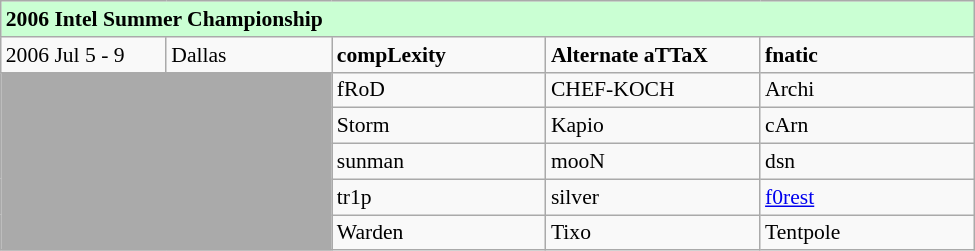<table class="wikitable collapsible collapsed"  style="font-size:90%; margin:0; width:650px;">
<tr>
<th colspan="5" style="background:#caffd3;text-align:left;">2006 Intel Summer Championship</th>
</tr>
<tr>
<td style="width:17%;">2006 Jul 5 - 9</td>
<td style="width:17%;"> Dallas</td>
<td style="width:22%;"> <strong>compLexity</strong></td>
<td style="width:22%;"> <strong>Alternate aTTaX</strong></td>
<td style="width:22%;"> <strong>fnatic</strong></td>
</tr>
<tr>
<td colspan="2" rowspan="5" style="background:#aaa;"></td>
<td> fRoD</td>
<td> CHEF-KOCH</td>
<td> Archi</td>
</tr>
<tr>
<td> Storm</td>
<td> Kapio</td>
<td> cArn</td>
</tr>
<tr>
<td> sunman</td>
<td> mooN</td>
<td> dsn</td>
</tr>
<tr>
<td> tr1p</td>
<td> silver</td>
<td> <a href='#'>f0rest</a></td>
</tr>
<tr>
<td> Warden</td>
<td> Tixo</td>
<td> Tentpole</td>
</tr>
</table>
